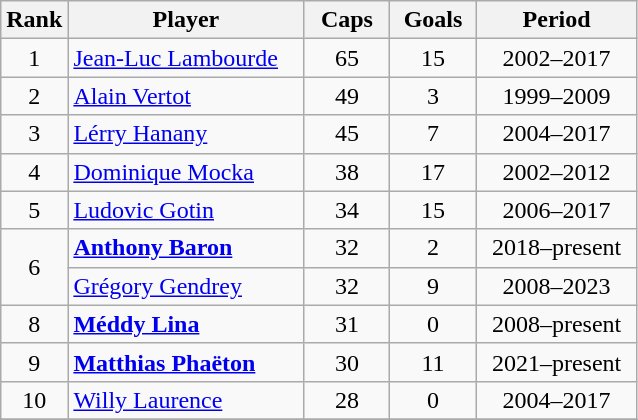<table class="wikitable sortable" style="text-align:center;">
<tr>
<th width=30px>Rank</th>
<th style="width:150px;">Player</th>
<th width=50px>Caps</th>
<th width=50px>Goals</th>
<th style="width:100px;">Period</th>
</tr>
<tr>
<td>1</td>
<td align=left><a href='#'>Jean-Luc Lambourde</a></td>
<td>65</td>
<td>15</td>
<td>2002–2017</td>
</tr>
<tr>
<td>2</td>
<td align=left><a href='#'>Alain Vertot</a></td>
<td>49</td>
<td>3</td>
<td>1999–2009</td>
</tr>
<tr>
<td>3</td>
<td align=left><a href='#'>Lérry Hanany</a></td>
<td>45</td>
<td>7</td>
<td>2004–2017</td>
</tr>
<tr>
<td>4</td>
<td align=left><a href='#'>Dominique Mocka</a></td>
<td>38</td>
<td>17</td>
<td>2002–2012</td>
</tr>
<tr>
<td>5</td>
<td align=left><a href='#'>Ludovic Gotin</a></td>
<td>34</td>
<td>15</td>
<td>2006–2017</td>
</tr>
<tr>
<td rowspan=2>6</td>
<td align=left><strong><a href='#'>Anthony Baron</a></strong></td>
<td>32</td>
<td>2</td>
<td>2018–present</td>
</tr>
<tr>
<td align=left><a href='#'>Grégory Gendrey</a></td>
<td>32</td>
<td>9</td>
<td>2008–2023</td>
</tr>
<tr>
<td>8</td>
<td align=left><strong><a href='#'>Méddy Lina</a></strong></td>
<td>31</td>
<td>0</td>
<td>2008–present</td>
</tr>
<tr>
<td>9</td>
<td style="text-align:left;"><strong><a href='#'>Matthias Phaëton</a></strong></td>
<td>30</td>
<td>11</td>
<td>2021–present</td>
</tr>
<tr>
<td>10</td>
<td align=left><a href='#'>Willy Laurence</a></td>
<td>28</td>
<td>0</td>
<td>2004–2017</td>
</tr>
<tr>
</tr>
</table>
